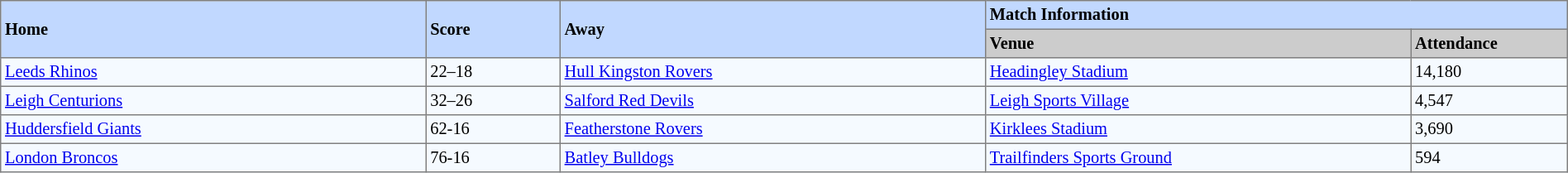<table border=1 style="border-collapse:collapse; font-size:85%; text-align:left;" cellpadding=3 cellspacing=0 width=100%>
<tr bgcolor=#C1D8FF>
<th rowspan=2 width=19%>Home</th>
<th rowspan=2 width=6%>Score</th>
<th rowspan=2 width=19%>Away</th>
<th colspan=6>Match Information</th>
</tr>
<tr bgcolor=#CCCCCC>
<th width=19%>Venue</th>
<th width=7%>Attendance</th>
</tr>
<tr bgcolor=#F5FAFF>
<td align=left> <a href='#'>Leeds Rhinos</a></td>
<td>22–18</td>
<td align=left> <a href='#'>Hull Kingston Rovers</a></td>
<td><a href='#'>Headingley Stadium</a></td>
<td>14,180</td>
</tr>
<tr bgcolor=#F5FAFF>
<td align=left> <a href='#'>Leigh Centurions</a></td>
<td>32–26</td>
<td align=left> <a href='#'>Salford Red Devils</a></td>
<td><a href='#'>Leigh Sports Village</a></td>
<td>4,547</td>
</tr>
<tr bgcolor=#F5FAFF>
<td align=left> <a href='#'>Huddersfield Giants</a></td>
<td>62-16</td>
<td align=left> <a href='#'>Featherstone Rovers</a></td>
<td><a href='#'>Kirklees Stadium</a></td>
<td>3,690</td>
</tr>
<tr bgcolor=#F5FAFF>
<td align=left> <a href='#'>London Broncos</a></td>
<td>76-16</td>
<td align=left> <a href='#'>Batley Bulldogs</a></td>
<td><a href='#'>Trailfinders Sports Ground</a></td>
<td>594</td>
</tr>
</table>
